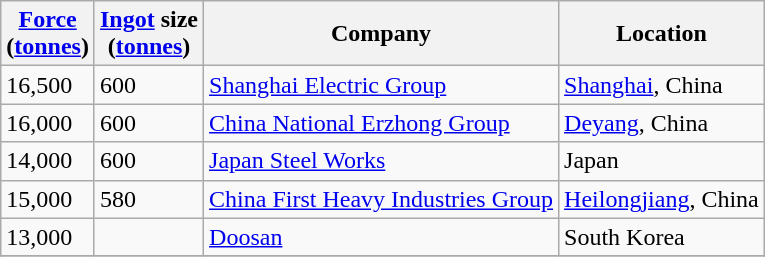<table class="wikitable">
<tr>
<th><a href='#'>Force</a><br>(<a href='#'>tonnes</a>)</th>
<th><a href='#'>Ingot</a> size<br>(<a href='#'>tonnes</a>)</th>
<th>Company</th>
<th>Location</th>
</tr>
<tr>
<td>16,500</td>
<td>600</td>
<td><a href='#'>Shanghai Electric Group</a></td>
<td><a href='#'>Shanghai</a>, China</td>
</tr>
<tr>
<td>16,000</td>
<td>600</td>
<td><a href='#'>China National Erzhong Group</a></td>
<td><a href='#'>Deyang</a>, China</td>
</tr>
<tr>
<td>14,000</td>
<td>600</td>
<td><a href='#'>Japan Steel Works</a></td>
<td>Japan</td>
</tr>
<tr>
<td>15,000</td>
<td>580</td>
<td><a href='#'>China First Heavy Industries Group</a></td>
<td><a href='#'>Heilongjiang</a>, China</td>
</tr>
<tr>
<td>13,000</td>
<td></td>
<td><a href='#'>Doosan</a></td>
<td>South Korea</td>
</tr>
<tr>
</tr>
</table>
